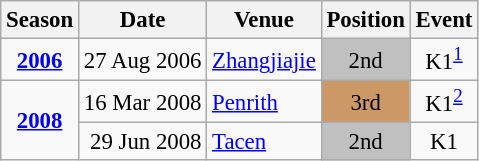<table class="wikitable" style="text-align:center; font-size:95%;">
<tr>
<th>Season</th>
<th>Date</th>
<th>Venue</th>
<th>Position</th>
<th>Event</th>
</tr>
<tr>
<td><strong><a href='#'>2006</a></strong></td>
<td align=right>27 Aug 2006</td>
<td align=left><a href='#'>Zhangjiajie</a></td>
<td bgcolor=silver>2nd</td>
<td>K1<sup><a href='#'>1</a></sup></td>
</tr>
<tr>
<td rowspan=2><strong><a href='#'>2008</a></strong></td>
<td align=right>16 Mar 2008</td>
<td align=left><a href='#'>Penrith</a></td>
<td bgcolor=cc9966>3rd</td>
<td>K1<sup><a href='#'>2</a></sup></td>
</tr>
<tr>
<td align=right>29 Jun 2008</td>
<td align=left><a href='#'>Tacen</a></td>
<td bgcolor=silver>2nd</td>
<td>K1</td>
</tr>
</table>
